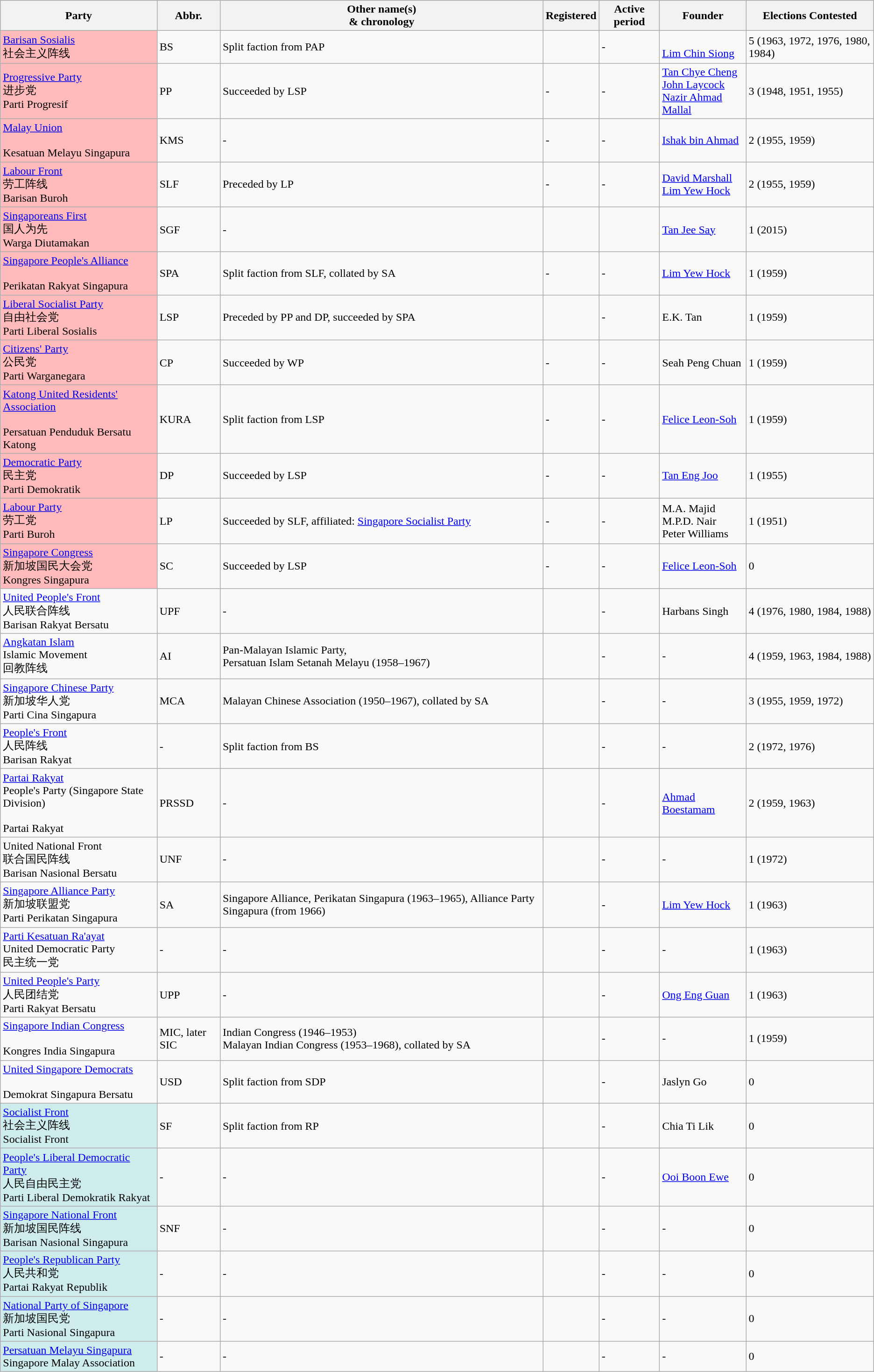<table class ="wikitable sortable">
<tr>
<th>Party</th>
<th>Abbr.</th>
<th scope="col" class="unsortable">Other name(s)<br>& chronology</th>
<th>Registered<br></th>
<th>Active period</th>
<th>Founder</th>
<th>Elections Contested</th>
</tr>
<tr>
<td style="background:#ffbbbb;"><a href='#'>Barisan Sosialis</a><br>社会主义阵线</td>
<td>BS</td>
<td>Split faction from PAP</td>
<td></td>
<td> - </td>
<td><br><a href='#'>Lim Chin Siong</a></td>
<td>5 (1963, 1972, 1976, 1980, 1984)</td>
</tr>
<tr>
<td style="background:#ffbbbb;"><a href='#'>Progressive Party</a><br>进步党<br>Parti Progresif</td>
<td>PP</td>
<td>Succeeded by LSP</td>
<td>-</td>
<td> - </td>
<td><a href='#'>Tan Chye Cheng</a><br><a href='#'>John Laycock</a><br><a href='#'>Nazir Ahmad Mallal</a></td>
<td>3 (1948, 1951, 1955)</td>
</tr>
<tr>
<td style="background:#ffbbbb;"><a href='#'>Malay Union</a><br><br>Kesatuan Melayu Singapura</td>
<td>KMS</td>
<td>-</td>
<td>-</td>
<td> - </td>
<td><a href='#'>Ishak bin Ahmad</a></td>
<td>2 (1955, 1959)</td>
</tr>
<tr>
<td style="background:#ffbbbb;"><a href='#'>Labour Front</a><br>劳工阵线<br>Barisan Buroh</td>
<td>SLF</td>
<td>Preceded by LP</td>
<td>-</td>
<td> - </td>
<td><a href='#'>David Marshall</a><br><a href='#'>Lim Yew Hock</a><br></td>
<td>2 (1955, 1959)</td>
</tr>
<tr>
<td style="background:#ffbbbb;"><a href='#'>Singaporeans First</a><br>国人为先<br>Warga Diutamakan</td>
<td>SGF</td>
<td>-</td>
<td></td>
<td><br></td>
<td><a href='#'>Tan Jee Say</a></td>
<td>1 (2015)</td>
</tr>
<tr>
<td style="background:#ffbbbb;"><a href='#'>Singapore People's Alliance</a><br><br>Perikatan Rakyat Singapura</td>
<td>SPA</td>
<td>Split faction from SLF, collated by SA</td>
<td>-</td>
<td> - </td>
<td><a href='#'>Lim Yew Hock</a></td>
<td>1 (1959)</td>
</tr>
<tr>
<td style="background:#ffbbbb;"><a href='#'>Liberal Socialist Party</a><br>自由社会党<br>Parti Liberal Sosialis</td>
<td>LSP</td>
<td>Preceded by PP and DP, succeeded by SPA</td>
<td></td>
<td> - </td>
<td>E.K. Tan</td>
<td>1 (1959)</td>
</tr>
<tr>
<td style="background:#ffbbbb;"><a href='#'>Citizens' Party</a><br>公民党<br>Parti Warganegara</td>
<td>CP</td>
<td>Succeeded by WP</td>
<td>-</td>
<td> - </td>
<td>Seah Peng Chuan</td>
<td>1 (1959)</td>
</tr>
<tr>
<td style="background:#ffbbbb;"><a href='#'>Katong United Residents' Association</a><br><br>Persatuan Penduduk Bersatu Katong</td>
<td>KURA</td>
<td>Split faction from LSP</td>
<td>-</td>
<td> - </td>
<td><a href='#'>Felice Leon-Soh</a></td>
<td>1 (1959)</td>
</tr>
<tr>
<td style="background:#ffbbbb;"><a href='#'>Democratic Party</a><br>民主党<br>Parti Demokratik</td>
<td>DP</td>
<td>Succeeded by LSP</td>
<td>-</td>
<td> - </td>
<td><a href='#'>Tan Eng Joo</a></td>
<td>1 (1955)</td>
</tr>
<tr>
<td style="background:#ffbbbb;"><a href='#'>Labour Party</a><br>劳工党<br>Parti Buroh</td>
<td>LP</td>
<td>Succeeded by SLF, affiliated: <a href='#'>Singapore Socialist Party</a></td>
<td>-</td>
<td> - </td>
<td>M.A. Majid<br>M.P.D. Nair<br>Peter Williams</td>
<td>1 (1951)</td>
</tr>
<tr>
<td style="background:#ffbbbb;"><a href='#'>Singapore Congress</a><br>新加坡国民大会党<br>Kongres Singapura</td>
<td>SC</td>
<td>Succeeded by LSP</td>
<td>-</td>
<td> - </td>
<td><a href='#'>Felice Leon-Soh</a></td>
<td>0</td>
</tr>
<tr>
<td><a href='#'>United People's Front</a><br>人民联合阵线 <br>Barisan Rakyat Bersatu</td>
<td>UPF</td>
<td>-</td>
<td> </td>
<td> -</td>
<td>Harbans Singh</td>
<td>4 (1976, 1980, 1984, 1988)</td>
</tr>
<tr>
<td><a href='#'>Angkatan Islam</a><br>Islamic Movement<br>回教阵线</td>
<td>AI</td>
<td>Pan-Malayan Islamic Party, <br>Persatuan Islam Setanah Melayu (1958–1967)</td>
<td> </td>
<td> -</td>
<td>-</td>
<td>4 (1959, 1963, 1984, 1988)</td>
</tr>
<tr>
<td><a href='#'>Singapore Chinese Party</a><br>新加坡华人党<br>Parti Cina Singapura</td>
<td>MCA</td>
<td>Malayan Chinese Association (1950–1967), collated by SA</td>
<td>	</td>
<td> -</td>
<td>-</td>
<td>3 (1955, 1959, 1972)</td>
</tr>
<tr>
<td><a href='#'>People's Front</a><br>人民阵线<br>Barisan Rakyat</td>
<td>-</td>
<td>Split faction from BS</td>
<td>	</td>
<td> -</td>
<td>-</td>
<td>2 (1972, 1976)</td>
</tr>
<tr>
<td><a href='#'>Partai Rakyat</a><br>People's Party (Singapore State Division)<br><br>Partai Rakyat</td>
<td>PRSSD</td>
<td>-</td>
<td> </td>
<td> -</td>
<td><a href='#'>Ahmad Boestamam</a></td>
<td>2 (1959, 1963)</td>
</tr>
<tr>
<td>United National Front<br>联合国民阵线<br>Barisan Nasional Bersatu</td>
<td>UNF</td>
<td>-</td>
<td> </td>
<td> -</td>
<td>-</td>
<td>1 (1972)</td>
</tr>
<tr>
<td><a href='#'>Singapore Alliance Party</a><br>新加坡联盟党 <br>Parti Perikatan Singapura</td>
<td>SA</td>
<td>Singapore Alliance, Perikatan Singapura (1963–1965), Alliance Party Singapura (from 1966)</td>
<td> </td>
<td> - </td>
<td><a href='#'>Lim Yew Hock</a></td>
<td>1 (1963)</td>
</tr>
<tr>
<td><a href='#'>Parti Kesatuan Ra'ayat</a><br>United Democratic Party<br>民主统一党</td>
<td>-</td>
<td>-</td>
<td> </td>
<td> -</td>
<td>-</td>
<td>1 (1963)</td>
</tr>
<tr>
<td><a href='#'>United People's Party</a><br>人民团结党<br>Parti Rakyat Bersatu</td>
<td>UPP</td>
<td>-</td>
<td> </td>
<td> - </td>
<td><a href='#'>Ong Eng Guan</a></td>
<td>1 (1963)</td>
</tr>
<tr>
<td><a href='#'>Singapore Indian Congress</a><br><br>Kongres India Singapura</td>
<td>MIC, later SIC</td>
<td> Indian Congress (1946–1953)<br>Malayan Indian Congress (1953–1968), collated by SA</td>
<td> </td>
<td> -</td>
<td>-</td>
<td>1 (1959)</td>
</tr>
<tr>
<td><a href='#'>United Singapore Democrats</a><br><br>Demokrat Singapura Bersatu</td>
<td>USD</td>
<td>Split faction from SDP</td>
<td>	</td>
<td> -</td>
<td>Jaslyn Go</td>
<td>0</td>
</tr>
<tr>
<td style="background:#cfecec;"><a href='#'>Socialist Front</a><br>社会主义阵线<br>Socialist Front</td>
<td>SF</td>
<td>Split faction from RP</td>
<td> </td>
<td> -</td>
<td>Chia Ti Lik</td>
<td>0</td>
</tr>
<tr>
<td style="background:#cfecec;"><a href='#'>People's Liberal Democratic Party</a><br>人民自由民主党<br>Parti Liberal Demokratik Rakyat</td>
<td>-</td>
<td>-</td>
<td>	</td>
<td> -</td>
<td><a href='#'>Ooi Boon Ewe</a></td>
<td>0</td>
</tr>
<tr>
<td style="background:#cfecec;"><a href='#'>Singapore National Front</a><br>新加坡国民阵线<br>Barisan Nasional Singapura</td>
<td>SNF</td>
<td>-</td>
<td> </td>
<td> -</td>
<td>-</td>
<td>0</td>
</tr>
<tr>
<td style="background:#cfecec;"><a href='#'>People's Republican Party</a><br>人民共和党<br>Partai Rakyat Republik</td>
<td>-</td>
<td>-</td>
<td> </td>
<td> -</td>
<td>-</td>
<td>0</td>
</tr>
<tr>
<td style="background:#cfecec;"><a href='#'>National Party of Singapore</a><br>新加坡国民党<br>Parti Nasional Singapura</td>
<td>-</td>
<td>-</td>
<td> </td>
<td> -</td>
<td>-</td>
<td>0</td>
</tr>
<tr>
<td style="background:#cfecec;"><a href='#'>Persatuan Melayu Singapura</a><br>Singapore Malay Association<br></td>
<td>-</td>
<td>-</td>
<td>	</td>
<td> -</td>
<td>-</td>
<td>0</td>
</tr>
</table>
